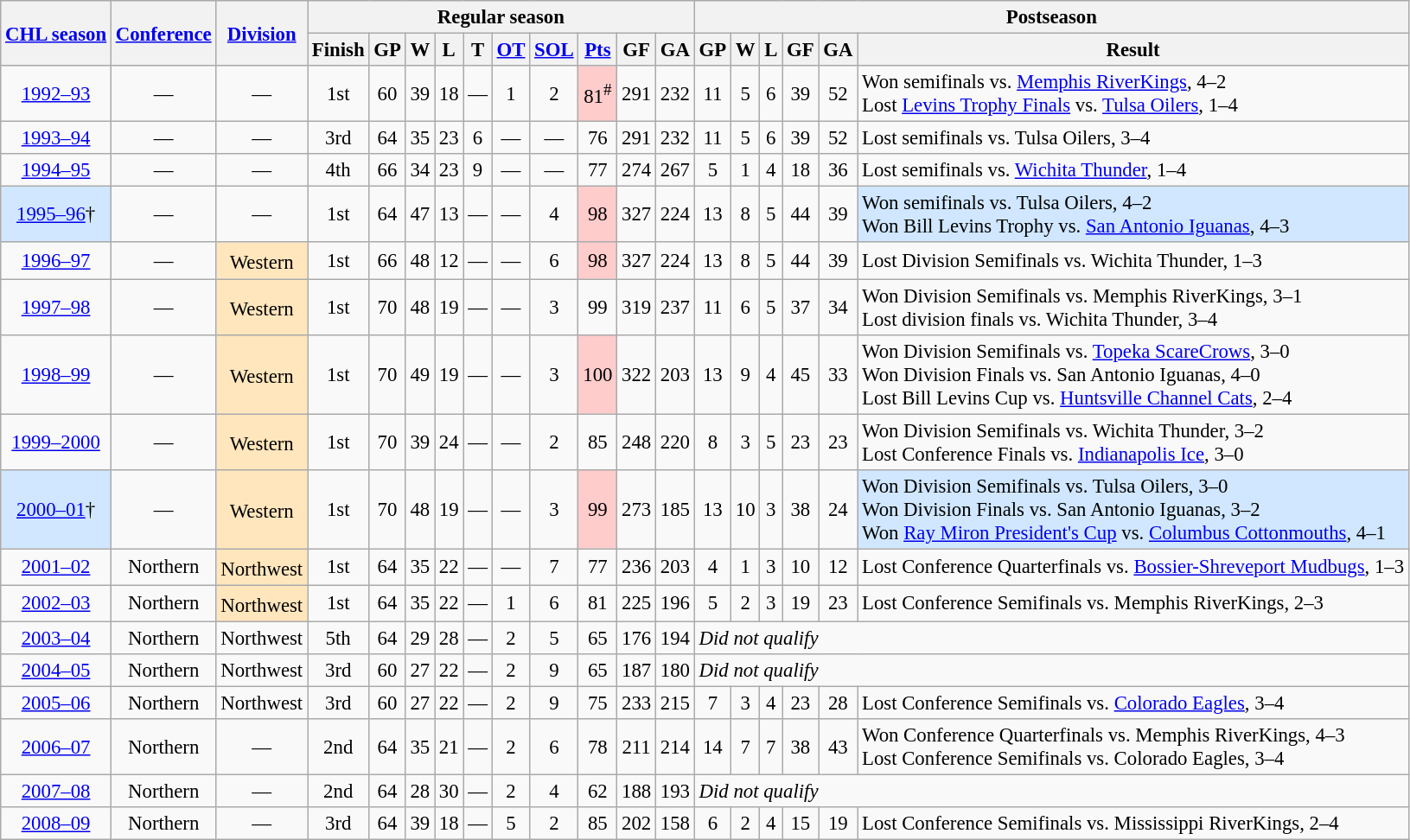<table class="wikitable" style="text-align: center; font-size: 95%">
<tr>
<th scope="col" rowspan="2"><a href='#'>CHL season</a></th>
<th scope="col" rowspan="2"><a href='#'>Conference</a></th>
<th scope="col" rowspan="2"><a href='#'>Division</a></th>
<th colspan="10">Regular season</th>
<th colspan="6">Postseason</th>
</tr>
<tr>
<th>Finish</th>
<th>GP</th>
<th>W</th>
<th>L</th>
<th>T</th>
<th><a href='#'>OT</a></th>
<th><a href='#'>SOL</a></th>
<th><a href='#'>Pts</a></th>
<th>GF</th>
<th>GA</th>
<th>GP</th>
<th>W</th>
<th>L</th>
<th>GF</th>
<th>GA</th>
<th>Result</th>
</tr>
<tr>
<td><a href='#'>1992–93</a></td>
<td>—</td>
<td>—</td>
<td>1st</td>
<td>60</td>
<td>39</td>
<td>18</td>
<td>—</td>
<td>1</td>
<td>2</td>
<td style="background: #FFCCCC;">81<sup>#</sup></td>
<td>291</td>
<td>232</td>
<td>11</td>
<td>5</td>
<td>6</td>
<td>39</td>
<td>52</td>
<td align=left>Won semifinals vs. <a href='#'>Memphis RiverKings</a>, 4–2<br>Lost <a href='#'>Levins Trophy Finals</a> vs. <a href='#'>Tulsa Oilers</a>, 1–4</td>
</tr>
<tr>
<td><a href='#'>1993–94</a></td>
<td>—</td>
<td>—</td>
<td>3rd</td>
<td>64</td>
<td>35</td>
<td>23</td>
<td>6</td>
<td>—</td>
<td>—</td>
<td>76</td>
<td>291</td>
<td>232</td>
<td>11</td>
<td>5</td>
<td>6</td>
<td>39</td>
<td>52</td>
<td align=left>Lost semifinals vs. Tulsa Oilers, 3–4</td>
</tr>
<tr>
<td><a href='#'>1994–95</a></td>
<td>—</td>
<td>—</td>
<td>4th</td>
<td>66</td>
<td>34</td>
<td>23</td>
<td>9</td>
<td>—</td>
<td>—</td>
<td>77</td>
<td>274</td>
<td>267</td>
<td>5</td>
<td>1</td>
<td>4</td>
<td>18</td>
<td>36</td>
<td align=left>Lost semifinals vs. <a href='#'>Wichita Thunder</a>, 1–4</td>
</tr>
<tr>
<td style="background: #D0E7FF;"><a href='#'>1995–96</a>†</td>
<td>—</td>
<td>—</td>
<td>1st</td>
<td>64</td>
<td>47</td>
<td>13</td>
<td>—</td>
<td>—</td>
<td>4</td>
<td style="background: #FFCCCC;">98</td>
<td>327</td>
<td>224</td>
<td>13</td>
<td>8</td>
<td>5</td>
<td>44</td>
<td>39</td>
<td style="text-align:left; background: #D0E7FF;">Won semifinals vs. Tulsa Oilers, 4–2<br>Won Bill Levins Trophy vs. <a href='#'>San Antonio Iguanas</a>, 4–3</td>
</tr>
<tr>
<td><a href='#'>1996–97</a></td>
<td>—</td>
<td style="background: #FFE6BD;">Western<sup></sup></td>
<td>1st</td>
<td>66</td>
<td>48</td>
<td>12</td>
<td>—</td>
<td>—</td>
<td>6</td>
<td style="background: #FFCCCC;">98</td>
<td>327</td>
<td>224</td>
<td>13</td>
<td>8</td>
<td>5</td>
<td>44</td>
<td>39</td>
<td align=left>Lost Division Semifinals vs. Wichita Thunder, 1–3</td>
</tr>
<tr>
<td><a href='#'>1997–98</a></td>
<td>—</td>
<td style="background: #FFE6BD;">Western<sup></sup></td>
<td>1st</td>
<td>70</td>
<td>48</td>
<td>19</td>
<td>—</td>
<td>—</td>
<td>3</td>
<td>99</td>
<td>319</td>
<td>237</td>
<td>11</td>
<td>6</td>
<td>5</td>
<td>37</td>
<td>34</td>
<td align=left>Won Division Semifinals vs. Memphis RiverKings, 3–1<br>Lost division finals vs. Wichita Thunder, 3–4</td>
</tr>
<tr>
<td><a href='#'>1998–99</a></td>
<td>—</td>
<td style="background: #FFE6BD;">Western<sup></sup></td>
<td>1st</td>
<td>70</td>
<td>49</td>
<td>19</td>
<td>—</td>
<td>—</td>
<td>3</td>
<td style="background: #FFCCCC;">100</td>
<td>322</td>
<td>203</td>
<td>13</td>
<td>9</td>
<td>4</td>
<td>45</td>
<td>33</td>
<td align=left>Won Division Semifinals vs. <a href='#'>Topeka ScareCrows</a>, 3–0<br>Won Division Finals vs. San Antonio Iguanas, 4–0<br>Lost Bill Levins Cup vs. <a href='#'>Huntsville Channel Cats</a>, 2–4</td>
</tr>
<tr>
<td><a href='#'>1999–2000</a></td>
<td>—</td>
<td style="background: #FFE6BD;">Western<sup></sup></td>
<td>1st</td>
<td>70</td>
<td>39</td>
<td>24</td>
<td>—</td>
<td>—</td>
<td>2</td>
<td>85</td>
<td>248</td>
<td>220</td>
<td>8</td>
<td>3</td>
<td>5</td>
<td>23</td>
<td>23</td>
<td align=left>Won Division Semifinals vs. Wichita Thunder, 3–2<br>Lost Conference Finals vs. <a href='#'>Indianapolis Ice</a>, 3–0</td>
</tr>
<tr>
<td style="background: #D0E7FF;"><a href='#'>2000–01</a>†</td>
<td>—</td>
<td style="background: #FFE6BD;">Western<sup></sup></td>
<td>1st</td>
<td>70</td>
<td>48</td>
<td>19</td>
<td>—</td>
<td>—</td>
<td>3</td>
<td style="background: #FFCCCC;">99</td>
<td>273</td>
<td>185</td>
<td>13</td>
<td>10</td>
<td>3</td>
<td>38</td>
<td>24</td>
<td style="text-align:left; background: #D0E7FF;">Won Division Semifinals vs. Tulsa Oilers, 3–0<br>Won Division Finals vs. San Antonio Iguanas, 3–2<br>Won <a href='#'>Ray Miron President's Cup</a> vs. <a href='#'>Columbus Cottonmouths</a>, 4–1</td>
</tr>
<tr>
<td><a href='#'>2001–02</a></td>
<td>Northern</td>
<td style="background: #FFE6BD;">Northwest<sup></sup></td>
<td>1st</td>
<td>64</td>
<td>35</td>
<td>22</td>
<td>—</td>
<td>—</td>
<td>7</td>
<td>77</td>
<td>236</td>
<td>203</td>
<td>4</td>
<td>1</td>
<td>3</td>
<td>10</td>
<td>12</td>
<td align=left>Lost Conference Quarterfinals vs. <a href='#'>Bossier-Shreveport Mudbugs</a>, 1–3</td>
</tr>
<tr>
<td><a href='#'>2002–03</a></td>
<td>Northern</td>
<td style="background: #FFE6BD;">Northwest<sup></sup></td>
<td>1st</td>
<td>64</td>
<td>35</td>
<td>22</td>
<td>—</td>
<td>1</td>
<td>6</td>
<td>81</td>
<td>225</td>
<td>196</td>
<td>5</td>
<td>2</td>
<td>3</td>
<td>19</td>
<td>23</td>
<td align=left>Lost Conference Semifinals vs. Memphis RiverKings, 2–3</td>
</tr>
<tr>
<td><a href='#'>2003–04</a></td>
<td>Northern</td>
<td>Northwest</td>
<td>5th</td>
<td>64</td>
<td>29</td>
<td>28</td>
<td>—</td>
<td>2</td>
<td>5</td>
<td>65</td>
<td>176</td>
<td>194</td>
<td colspan=6 align=left><em>Did not qualify</em></td>
</tr>
<tr>
<td><a href='#'>2004–05</a></td>
<td>Northern</td>
<td>Northwest</td>
<td>3rd</td>
<td>60</td>
<td>27</td>
<td>22</td>
<td>—</td>
<td>2</td>
<td>9</td>
<td>65</td>
<td>187</td>
<td>180</td>
<td colspan=6 align=left><em>Did not qualify</em></td>
</tr>
<tr>
<td><a href='#'>2005–06</a></td>
<td>Northern</td>
<td>Northwest</td>
<td>3rd</td>
<td>60</td>
<td>27</td>
<td>22</td>
<td>—</td>
<td>2</td>
<td>9</td>
<td>75</td>
<td>233</td>
<td>215</td>
<td>7</td>
<td>3</td>
<td>4</td>
<td>23</td>
<td>28</td>
<td align=left>Lost Conference Semifinals vs. <a href='#'>Colorado Eagles</a>, 3–4</td>
</tr>
<tr>
<td><a href='#'>2006–07</a></td>
<td>Northern</td>
<td>—</td>
<td>2nd</td>
<td>64</td>
<td>35</td>
<td>21</td>
<td>—</td>
<td>2</td>
<td>6</td>
<td>78</td>
<td>211</td>
<td>214</td>
<td>14</td>
<td>7</td>
<td>7</td>
<td>38</td>
<td>43</td>
<td align=left>Won Conference Quarterfinals vs. Memphis RiverKings, 4–3<br>Lost Conference Semifinals vs. Colorado Eagles, 3–4</td>
</tr>
<tr>
<td><a href='#'>2007–08</a></td>
<td>Northern</td>
<td>—</td>
<td>2nd</td>
<td>64</td>
<td>28</td>
<td>30</td>
<td>—</td>
<td>2</td>
<td>4</td>
<td>62</td>
<td>188</td>
<td>193</td>
<td colspan=6 align=left><em>Did not qualify</em></td>
</tr>
<tr>
<td><a href='#'>2008–09</a></td>
<td>Northern</td>
<td>—</td>
<td>3rd</td>
<td>64</td>
<td>39</td>
<td>18</td>
<td>—</td>
<td>5</td>
<td>2</td>
<td>85</td>
<td>202</td>
<td>158</td>
<td>6</td>
<td>2</td>
<td>4</td>
<td>15</td>
<td>19</td>
<td align=left>Lost Conference Semifinals vs. Mississippi RiverKings, 2–4</td>
</tr>
</table>
